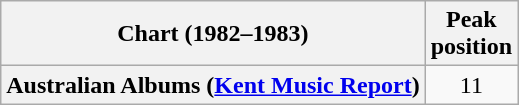<table class="wikitable plainrowheaders">
<tr>
<th scope="col">Chart (1982–1983)</th>
<th scope="col">Peak<br>position</th>
</tr>
<tr>
<th scope="row">Australian Albums (<a href='#'>Kent Music Report</a>)</th>
<td style="text-align:center;">11</td>
</tr>
</table>
